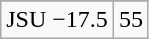<table class="wikitable">
<tr align="center">
</tr>
<tr align="center">
<td>JSU −17.5</td>
<td>55</td>
</tr>
</table>
